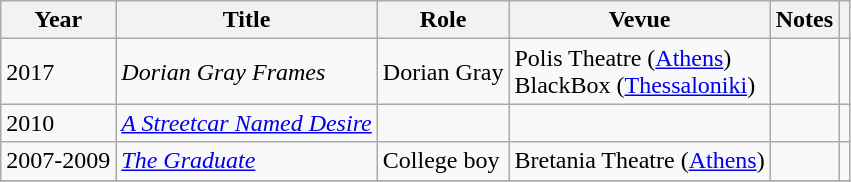<table class="wikitable sortable">
<tr>
<th>Year</th>
<th>Title</th>
<th>Role</th>
<th>Vevue</th>
<th>Notes</th>
<th></th>
</tr>
<tr>
<td>2017</td>
<td><em>Dorian Gray Frames</em></td>
<td>Dorian Gray</td>
<td>Polis Theatre (<a href='#'>Athens</a>) <br> BlackBox (<a href='#'>Thessaloniki</a>)</td>
<td></td>
<td align="center"></td>
</tr>
<tr>
<td>2010</td>
<td><em><a href='#'>A Streetcar Named Desire</a></em></td>
<td></td>
<td></td>
<td></td>
<td></td>
</tr>
<tr>
<td>2007-2009</td>
<td><em><a href='#'>The Graduate</a></em></td>
<td>College boy</td>
<td>Bretania Theatre (<a href='#'>Athens</a>)</td>
<td></td>
<td align="center"></td>
</tr>
<tr>
</tr>
</table>
